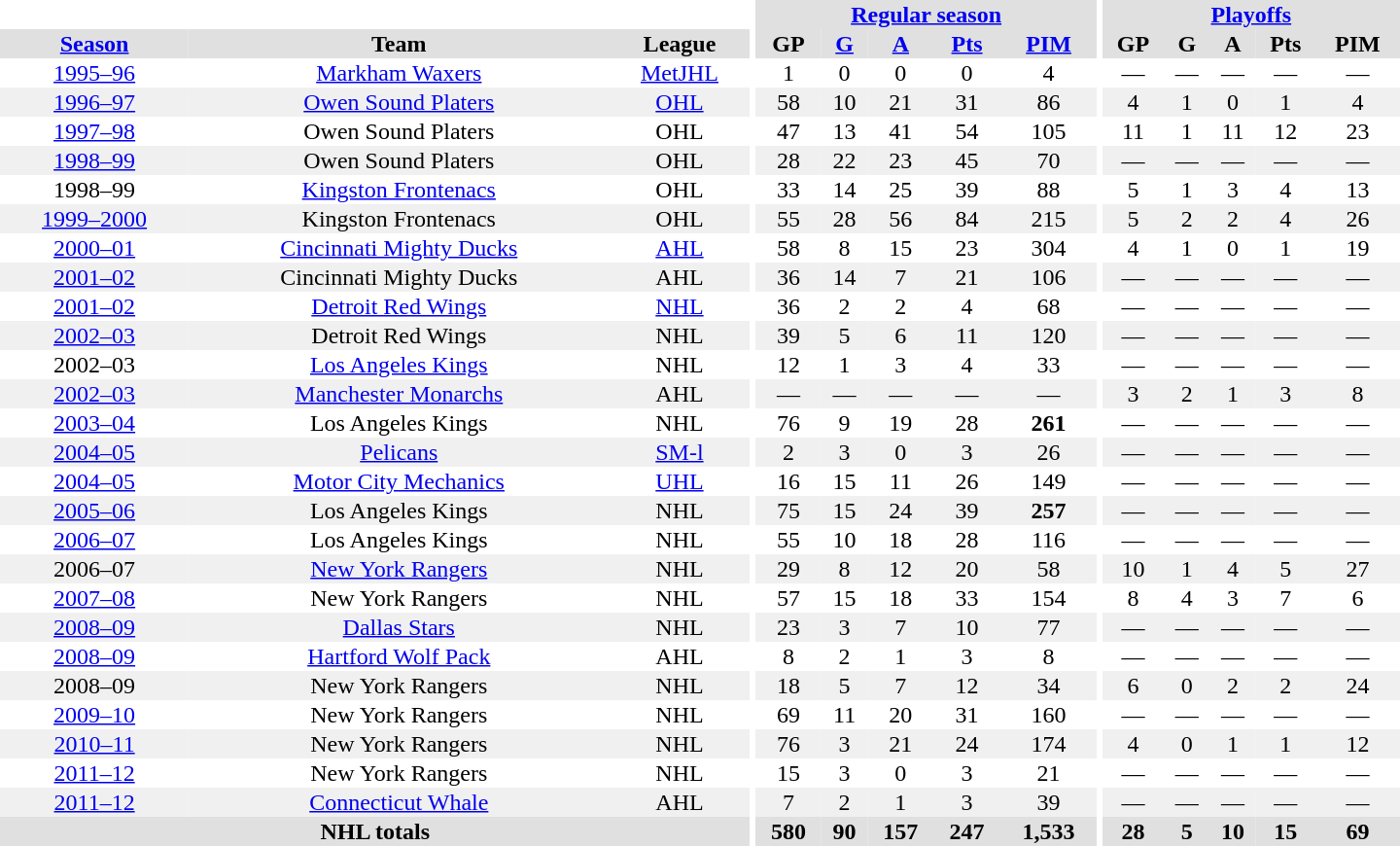<table border="0" cellpadding="1" cellspacing="0" style="text-align:center; width:60em">
<tr bgcolor="#e0e0e0">
<th colspan="3" bgcolor="#ffffff"></th>
<th rowspan="99" bgcolor="#ffffff"></th>
<th colspan="5"><a href='#'>Regular season</a></th>
<th rowspan="99" bgcolor="#ffffff"></th>
<th colspan="5"><a href='#'>Playoffs</a></th>
</tr>
<tr bgcolor="#e0e0e0">
<th><a href='#'>Season</a></th>
<th>Team</th>
<th>League</th>
<th>GP</th>
<th><a href='#'>G</a></th>
<th><a href='#'>A</a></th>
<th><a href='#'>Pts</a></th>
<th><a href='#'>PIM</a></th>
<th>GP</th>
<th>G</th>
<th>A</th>
<th>Pts</th>
<th>PIM</th>
</tr>
<tr>
<td><a href='#'>1995–96</a></td>
<td><a href='#'>Markham Waxers</a></td>
<td><a href='#'>MetJHL</a></td>
<td>1</td>
<td>0</td>
<td>0</td>
<td>0</td>
<td>4</td>
<td>—</td>
<td>—</td>
<td>—</td>
<td>—</td>
<td>—</td>
</tr>
<tr style="background:#f0f0f0;">
<td><a href='#'>1996–97</a></td>
<td><a href='#'>Owen Sound Platers</a></td>
<td><a href='#'>OHL</a></td>
<td>58</td>
<td>10</td>
<td>21</td>
<td>31</td>
<td>86</td>
<td>4</td>
<td>1</td>
<td>0</td>
<td>1</td>
<td>4</td>
</tr>
<tr>
<td><a href='#'>1997–98</a></td>
<td>Owen Sound Platers</td>
<td>OHL</td>
<td>47</td>
<td>13</td>
<td>41</td>
<td>54</td>
<td>105</td>
<td>11</td>
<td>1</td>
<td>11</td>
<td>12</td>
<td>23</td>
</tr>
<tr style="background:#f0f0f0;">
<td><a href='#'>1998–99</a></td>
<td>Owen Sound Platers</td>
<td>OHL</td>
<td>28</td>
<td>22</td>
<td>23</td>
<td>45</td>
<td>70</td>
<td>—</td>
<td>—</td>
<td>—</td>
<td>—</td>
<td>—</td>
</tr>
<tr>
<td>1998–99</td>
<td><a href='#'>Kingston Frontenacs</a></td>
<td>OHL</td>
<td>33</td>
<td>14</td>
<td>25</td>
<td>39</td>
<td>88</td>
<td>5</td>
<td>1</td>
<td>3</td>
<td>4</td>
<td>13</td>
</tr>
<tr style="background:#f0f0f0;">
<td><a href='#'>1999–2000</a></td>
<td>Kingston Frontenacs</td>
<td>OHL</td>
<td>55</td>
<td>28</td>
<td>56</td>
<td>84</td>
<td>215</td>
<td>5</td>
<td>2</td>
<td>2</td>
<td>4</td>
<td>26</td>
</tr>
<tr>
<td><a href='#'>2000–01</a></td>
<td><a href='#'>Cincinnati Mighty Ducks</a></td>
<td><a href='#'>AHL</a></td>
<td>58</td>
<td>8</td>
<td>15</td>
<td>23</td>
<td>304</td>
<td>4</td>
<td>1</td>
<td>0</td>
<td>1</td>
<td>19</td>
</tr>
<tr style="background:#f0f0f0;">
<td><a href='#'>2001–02</a></td>
<td>Cincinnati Mighty Ducks</td>
<td>AHL</td>
<td>36</td>
<td>14</td>
<td>7</td>
<td>21</td>
<td>106</td>
<td>—</td>
<td>—</td>
<td>—</td>
<td>—</td>
<td>—</td>
</tr>
<tr>
<td><a href='#'>2001–02</a></td>
<td><a href='#'>Detroit Red Wings</a></td>
<td><a href='#'>NHL</a></td>
<td>36</td>
<td>2</td>
<td>2</td>
<td>4</td>
<td>68</td>
<td>—</td>
<td>—</td>
<td>—</td>
<td>—</td>
<td>—</td>
</tr>
<tr style="background:#f0f0f0;">
<td><a href='#'>2002–03</a></td>
<td>Detroit Red Wings</td>
<td>NHL</td>
<td>39</td>
<td>5</td>
<td>6</td>
<td>11</td>
<td>120</td>
<td>—</td>
<td>—</td>
<td>—</td>
<td>—</td>
<td>—</td>
</tr>
<tr>
<td>2002–03</td>
<td><a href='#'>Los Angeles Kings</a></td>
<td>NHL</td>
<td>12</td>
<td>1</td>
<td>3</td>
<td>4</td>
<td>33</td>
<td>—</td>
<td>—</td>
<td>—</td>
<td>—</td>
<td>—</td>
</tr>
<tr style="background:#f0f0f0;">
<td><a href='#'>2002–03</a></td>
<td><a href='#'>Manchester Monarchs</a></td>
<td>AHL</td>
<td>—</td>
<td>—</td>
<td>—</td>
<td>—</td>
<td>—</td>
<td>3</td>
<td>2</td>
<td>1</td>
<td>3</td>
<td>8</td>
</tr>
<tr>
<td><a href='#'>2003–04</a></td>
<td>Los Angeles Kings</td>
<td>NHL</td>
<td>76</td>
<td>9</td>
<td>19</td>
<td>28</td>
<td><strong>261</strong></td>
<td>—</td>
<td>—</td>
<td>—</td>
<td>—</td>
<td>—</td>
</tr>
<tr style="background:#f0f0f0;">
<td><a href='#'>2004–05</a></td>
<td><a href='#'>Pelicans</a></td>
<td><a href='#'>SM-l</a></td>
<td>2</td>
<td>3</td>
<td>0</td>
<td>3</td>
<td>26</td>
<td>—</td>
<td>—</td>
<td>—</td>
<td>—</td>
<td>—</td>
</tr>
<tr>
<td><a href='#'>2004–05</a></td>
<td><a href='#'>Motor City Mechanics</a></td>
<td><a href='#'>UHL</a></td>
<td>16</td>
<td>15</td>
<td>11</td>
<td>26</td>
<td>149</td>
<td>—</td>
<td>—</td>
<td>—</td>
<td>—</td>
<td>—</td>
</tr>
<tr style="background:#f0f0f0;">
<td><a href='#'>2005–06</a></td>
<td>Los Angeles Kings</td>
<td>NHL</td>
<td>75</td>
<td>15</td>
<td>24</td>
<td>39</td>
<td><strong>257</strong></td>
<td>—</td>
<td>—</td>
<td>—</td>
<td>—</td>
<td>—</td>
</tr>
<tr>
<td><a href='#'>2006–07</a></td>
<td>Los Angeles Kings</td>
<td>NHL</td>
<td>55</td>
<td>10</td>
<td>18</td>
<td>28</td>
<td>116</td>
<td>—</td>
<td>—</td>
<td>—</td>
<td>—</td>
<td>—</td>
</tr>
<tr style="background:#f0f0f0;">
<td>2006–07</td>
<td><a href='#'>New York Rangers</a></td>
<td>NHL</td>
<td>29</td>
<td>8</td>
<td>12</td>
<td>20</td>
<td>58</td>
<td>10</td>
<td>1</td>
<td>4</td>
<td>5</td>
<td>27</td>
</tr>
<tr>
<td><a href='#'>2007–08</a></td>
<td>New York Rangers</td>
<td>NHL</td>
<td>57</td>
<td>15</td>
<td>18</td>
<td>33</td>
<td>154</td>
<td>8</td>
<td>4</td>
<td>3</td>
<td>7</td>
<td>6</td>
</tr>
<tr style="background:#f0f0f0;">
<td><a href='#'>2008–09</a></td>
<td><a href='#'>Dallas Stars</a></td>
<td>NHL</td>
<td>23</td>
<td>3</td>
<td>7</td>
<td>10</td>
<td>77</td>
<td>—</td>
<td>—</td>
<td>—</td>
<td>—</td>
<td>—</td>
</tr>
<tr>
<td><a href='#'>2008–09</a></td>
<td><a href='#'>Hartford Wolf Pack</a></td>
<td>AHL</td>
<td>8</td>
<td>2</td>
<td>1</td>
<td>3</td>
<td>8</td>
<td>—</td>
<td>—</td>
<td>—</td>
<td>—</td>
<td>—</td>
</tr>
<tr style="background:#f0f0f0;">
<td>2008–09</td>
<td>New York Rangers</td>
<td>NHL</td>
<td>18</td>
<td>5</td>
<td>7</td>
<td>12</td>
<td>34</td>
<td>6</td>
<td>0</td>
<td>2</td>
<td>2</td>
<td>24</td>
</tr>
<tr>
<td><a href='#'>2009–10</a></td>
<td>New York Rangers</td>
<td>NHL</td>
<td>69</td>
<td>11</td>
<td>20</td>
<td>31</td>
<td>160</td>
<td>—</td>
<td>—</td>
<td>—</td>
<td>—</td>
<td>—</td>
</tr>
<tr style="background:#f0f0f0;">
<td><a href='#'>2010–11</a></td>
<td>New York Rangers</td>
<td>NHL</td>
<td>76</td>
<td>3</td>
<td>21</td>
<td>24</td>
<td>174</td>
<td>4</td>
<td>0</td>
<td>1</td>
<td>1</td>
<td>12</td>
</tr>
<tr>
<td><a href='#'>2011–12</a></td>
<td>New York Rangers</td>
<td>NHL</td>
<td>15</td>
<td>3</td>
<td>0</td>
<td>3</td>
<td>21</td>
<td>—</td>
<td>—</td>
<td>—</td>
<td>—</td>
<td>—</td>
</tr>
<tr style="background:#f0f0f0;">
<td><a href='#'>2011–12</a></td>
<td><a href='#'>Connecticut Whale</a></td>
<td>AHL</td>
<td>7</td>
<td>2</td>
<td>1</td>
<td>3</td>
<td>39</td>
<td>—</td>
<td>—</td>
<td>—</td>
<td>—</td>
<td>—</td>
</tr>
<tr style="background:#e0e0e0;">
<th colspan="3">NHL totals</th>
<th>580</th>
<th>90</th>
<th>157</th>
<th>247</th>
<th>1,533</th>
<th>28</th>
<th>5</th>
<th>10</th>
<th>15</th>
<th>69</th>
</tr>
</table>
